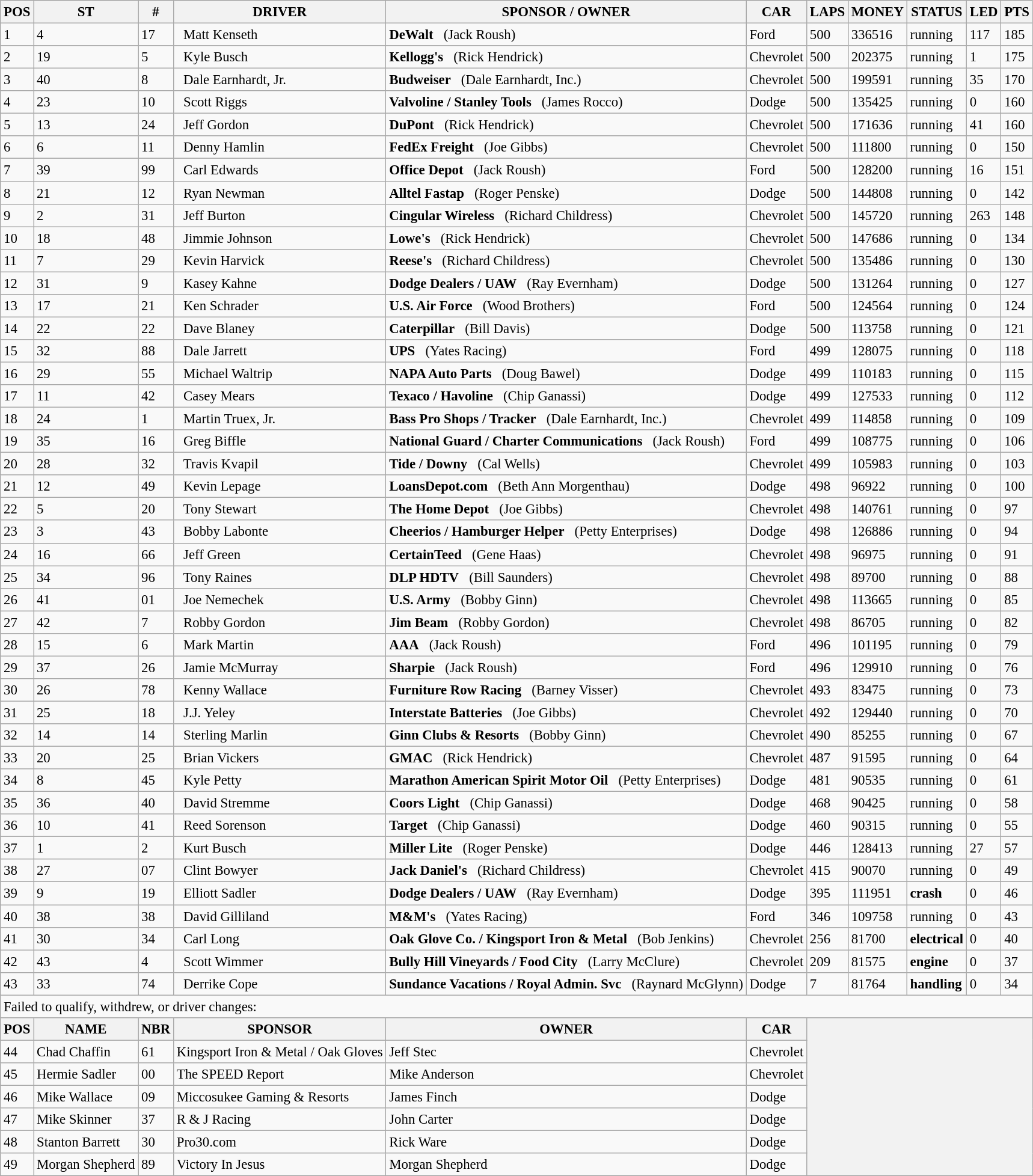<table class="wikitable" style="font-size:95%">
<tr>
<th>POS</th>
<th>ST</th>
<th>#</th>
<th>DRIVER</th>
<th>SPONSOR / OWNER</th>
<th>CAR</th>
<th>LAPS</th>
<th>MONEY</th>
<th>STATUS</th>
<th>LED</th>
<th>PTS</th>
</tr>
<tr>
<td>1</td>
<td>4</td>
<td>17</td>
<td>  Matt Kenseth</td>
<td><strong>DeWalt</strong>   (Jack Roush)</td>
<td>Ford</td>
<td>500</td>
<td>336516</td>
<td>running</td>
<td>117</td>
<td>185</td>
</tr>
<tr>
<td>2</td>
<td>19</td>
<td>5</td>
<td>  Kyle Busch</td>
<td><strong>Kellogg's</strong>   (Rick Hendrick)</td>
<td>Chevrolet</td>
<td>500</td>
<td>202375</td>
<td>running</td>
<td>1</td>
<td>175</td>
</tr>
<tr>
<td>3</td>
<td>40</td>
<td>8</td>
<td>  Dale Earnhardt, Jr.</td>
<td><strong>Budweiser</strong>   (Dale Earnhardt, Inc.)</td>
<td>Chevrolet</td>
<td>500</td>
<td>199591</td>
<td>running</td>
<td>35</td>
<td>170</td>
</tr>
<tr>
<td>4</td>
<td>23</td>
<td>10</td>
<td>  Scott Riggs</td>
<td><strong>Valvoline / Stanley Tools</strong>   (James Rocco)</td>
<td>Dodge</td>
<td>500</td>
<td>135425</td>
<td>running</td>
<td>0</td>
<td>160</td>
</tr>
<tr>
<td>5</td>
<td>13</td>
<td>24</td>
<td>  Jeff Gordon</td>
<td><strong>DuPont</strong>   (Rick Hendrick)</td>
<td>Chevrolet</td>
<td>500</td>
<td>171636</td>
<td>running</td>
<td>41</td>
<td>160</td>
</tr>
<tr>
<td>6</td>
<td>6</td>
<td>11</td>
<td>  Denny Hamlin</td>
<td><strong>FedEx Freight</strong>   (Joe Gibbs)</td>
<td>Chevrolet</td>
<td>500</td>
<td>111800</td>
<td>running</td>
<td>0</td>
<td>150</td>
</tr>
<tr>
<td>7</td>
<td>39</td>
<td>99</td>
<td>  Carl Edwards</td>
<td><strong>Office Depot</strong>   (Jack Roush)</td>
<td>Ford</td>
<td>500</td>
<td>128200</td>
<td>running</td>
<td>16</td>
<td>151</td>
</tr>
<tr>
<td>8</td>
<td>21</td>
<td>12</td>
<td>  Ryan Newman</td>
<td><strong>Alltel Fastap</strong>   (Roger Penske)</td>
<td>Dodge</td>
<td>500</td>
<td>144808</td>
<td>running</td>
<td>0</td>
<td>142</td>
</tr>
<tr>
<td>9</td>
<td>2</td>
<td>31</td>
<td>  Jeff Burton</td>
<td><strong>Cingular Wireless</strong>   (Richard Childress)</td>
<td>Chevrolet</td>
<td>500</td>
<td>145720</td>
<td>running</td>
<td>263</td>
<td>148</td>
</tr>
<tr>
<td>10</td>
<td>18</td>
<td>48</td>
<td>  Jimmie Johnson</td>
<td><strong>Lowe's</strong>   (Rick Hendrick)</td>
<td>Chevrolet</td>
<td>500</td>
<td>147686</td>
<td>running</td>
<td>0</td>
<td>134</td>
</tr>
<tr>
<td>11</td>
<td>7</td>
<td>29</td>
<td>  Kevin Harvick</td>
<td><strong>Reese's</strong>   (Richard Childress)</td>
<td>Chevrolet</td>
<td>500</td>
<td>135486</td>
<td>running</td>
<td>0</td>
<td>130</td>
</tr>
<tr>
<td>12</td>
<td>31</td>
<td>9</td>
<td>  Kasey Kahne</td>
<td><strong>Dodge Dealers / UAW</strong>   (Ray Evernham)</td>
<td>Dodge</td>
<td>500</td>
<td>131264</td>
<td>running</td>
<td>0</td>
<td>127</td>
</tr>
<tr>
<td>13</td>
<td>17</td>
<td>21</td>
<td>  Ken Schrader</td>
<td><strong>U.S. Air Force</strong>   (Wood Brothers)</td>
<td>Ford</td>
<td>500</td>
<td>124564</td>
<td>running</td>
<td>0</td>
<td>124</td>
</tr>
<tr>
<td>14</td>
<td>22</td>
<td>22</td>
<td>  Dave Blaney</td>
<td><strong>Caterpillar</strong>   (Bill Davis)</td>
<td>Dodge</td>
<td>500</td>
<td>113758</td>
<td>running</td>
<td>0</td>
<td>121</td>
</tr>
<tr>
<td>15</td>
<td>32</td>
<td>88</td>
<td>  Dale Jarrett</td>
<td><strong>UPS</strong>   (Yates Racing)</td>
<td>Ford</td>
<td>499</td>
<td>128075</td>
<td>running</td>
<td>0</td>
<td>118</td>
</tr>
<tr>
<td>16</td>
<td>29</td>
<td>55</td>
<td>  Michael Waltrip</td>
<td><strong>NAPA Auto Parts</strong>   (Doug Bawel)</td>
<td>Dodge</td>
<td>499</td>
<td>110183</td>
<td>running</td>
<td>0</td>
<td>115</td>
</tr>
<tr>
<td>17</td>
<td>11</td>
<td>42</td>
<td>  Casey Mears</td>
<td><strong>Texaco / Havoline</strong>   (Chip Ganassi)</td>
<td>Dodge</td>
<td>499</td>
<td>127533</td>
<td>running</td>
<td>0</td>
<td>112</td>
</tr>
<tr>
<td>18</td>
<td>24</td>
<td>1</td>
<td>  Martin Truex, Jr.</td>
<td><strong>Bass Pro Shops / Tracker</strong>   (Dale Earnhardt, Inc.)</td>
<td>Chevrolet</td>
<td>499</td>
<td>114858</td>
<td>running</td>
<td>0</td>
<td>109</td>
</tr>
<tr>
<td>19</td>
<td>35</td>
<td>16</td>
<td>  Greg Biffle</td>
<td><strong>National Guard / Charter Communications</strong>   (Jack Roush)</td>
<td>Ford</td>
<td>499</td>
<td>108775</td>
<td>running</td>
<td>0</td>
<td>106</td>
</tr>
<tr>
<td>20</td>
<td>28</td>
<td>32</td>
<td>  Travis Kvapil</td>
<td><strong>Tide / Downy</strong>   (Cal Wells)</td>
<td>Chevrolet</td>
<td>499</td>
<td>105983</td>
<td>running</td>
<td>0</td>
<td>103</td>
</tr>
<tr>
<td>21</td>
<td>12</td>
<td>49</td>
<td>  Kevin Lepage</td>
<td><strong>LoansDepot.com</strong>   (Beth Ann Morgenthau)</td>
<td>Dodge</td>
<td>498</td>
<td>96922</td>
<td>running</td>
<td>0</td>
<td>100</td>
</tr>
<tr>
<td>22</td>
<td>5</td>
<td>20</td>
<td>  Tony Stewart</td>
<td><strong>The Home Depot</strong>   (Joe Gibbs)</td>
<td>Chevrolet</td>
<td>498</td>
<td>140761</td>
<td>running</td>
<td>0</td>
<td>97</td>
</tr>
<tr>
<td>23</td>
<td>3</td>
<td>43</td>
<td>  Bobby Labonte</td>
<td><strong>Cheerios / Hamburger Helper</strong>   (Petty Enterprises)</td>
<td>Dodge</td>
<td>498</td>
<td>126886</td>
<td>running</td>
<td>0</td>
<td>94</td>
</tr>
<tr>
<td>24</td>
<td>16</td>
<td>66</td>
<td>  Jeff Green</td>
<td><strong>CertainTeed</strong>   (Gene Haas)</td>
<td>Chevrolet</td>
<td>498</td>
<td>96975</td>
<td>running</td>
<td>0</td>
<td>91</td>
</tr>
<tr>
<td>25</td>
<td>34</td>
<td>96</td>
<td>  Tony Raines</td>
<td><strong>DLP HDTV</strong>   (Bill Saunders)</td>
<td>Chevrolet</td>
<td>498</td>
<td>89700</td>
<td>running</td>
<td>0</td>
<td>88</td>
</tr>
<tr>
<td>26</td>
<td>41</td>
<td>01</td>
<td>  Joe Nemechek</td>
<td><strong>U.S. Army</strong>   (Bobby Ginn)</td>
<td>Chevrolet</td>
<td>498</td>
<td>113665</td>
<td>running</td>
<td>0</td>
<td>85</td>
</tr>
<tr>
<td>27</td>
<td>42</td>
<td>7</td>
<td>  Robby Gordon</td>
<td><strong>Jim Beam</strong>   (Robby Gordon)</td>
<td>Chevrolet</td>
<td>498</td>
<td>86705</td>
<td>running</td>
<td>0</td>
<td>82</td>
</tr>
<tr>
<td>28</td>
<td>15</td>
<td>6</td>
<td>  Mark Martin</td>
<td><strong>AAA</strong>   (Jack Roush)</td>
<td>Ford</td>
<td>496</td>
<td>101195</td>
<td>running</td>
<td>0</td>
<td>79</td>
</tr>
<tr>
<td>29</td>
<td>37</td>
<td>26</td>
<td>  Jamie McMurray</td>
<td><strong>Sharpie</strong>   (Jack Roush)</td>
<td>Ford</td>
<td>496</td>
<td>129910</td>
<td>running</td>
<td>0</td>
<td>76</td>
</tr>
<tr>
<td>30</td>
<td>26</td>
<td>78</td>
<td>  Kenny Wallace</td>
<td><strong>Furniture Row Racing</strong>   (Barney Visser)</td>
<td>Chevrolet</td>
<td>493</td>
<td>83475</td>
<td>running</td>
<td>0</td>
<td>73</td>
</tr>
<tr>
<td>31</td>
<td>25</td>
<td>18</td>
<td>  J.J. Yeley</td>
<td><strong>Interstate Batteries</strong>   (Joe Gibbs)</td>
<td>Chevrolet</td>
<td>492</td>
<td>129440</td>
<td>running</td>
<td>0</td>
<td>70</td>
</tr>
<tr>
<td>32</td>
<td>14</td>
<td>14</td>
<td>  Sterling Marlin</td>
<td><strong>Ginn Clubs & Resorts</strong>   (Bobby Ginn)</td>
<td>Chevrolet</td>
<td>490</td>
<td>85255</td>
<td>running</td>
<td>0</td>
<td>67</td>
</tr>
<tr>
<td>33</td>
<td>20</td>
<td>25</td>
<td>  Brian Vickers</td>
<td><strong>GMAC</strong>   (Rick Hendrick)</td>
<td>Chevrolet</td>
<td>487</td>
<td>91595</td>
<td>running</td>
<td>0</td>
<td>64</td>
</tr>
<tr>
<td>34</td>
<td>8</td>
<td>45</td>
<td>  Kyle Petty</td>
<td><strong>Marathon American Spirit Motor Oil</strong>   (Petty Enterprises)</td>
<td>Dodge</td>
<td>481</td>
<td>90535</td>
<td>running</td>
<td>0</td>
<td>61</td>
</tr>
<tr>
<td>35</td>
<td>36</td>
<td>40</td>
<td>  David Stremme</td>
<td><strong>Coors Light</strong>   (Chip Ganassi)</td>
<td>Dodge</td>
<td>468</td>
<td>90425</td>
<td>running</td>
<td>0</td>
<td>58</td>
</tr>
<tr>
<td>36</td>
<td>10</td>
<td>41</td>
<td>  Reed Sorenson</td>
<td><strong>Target</strong>   (Chip Ganassi)</td>
<td>Dodge</td>
<td>460</td>
<td>90315</td>
<td>running</td>
<td>0</td>
<td>55</td>
</tr>
<tr>
<td>37</td>
<td>1</td>
<td>2</td>
<td>  Kurt Busch</td>
<td><strong>Miller Lite</strong>   (Roger Penske)</td>
<td>Dodge</td>
<td>446</td>
<td>128413</td>
<td>running</td>
<td>27</td>
<td>57</td>
</tr>
<tr>
<td>38</td>
<td>27</td>
<td>07</td>
<td>  Clint Bowyer</td>
<td><strong>Jack Daniel's</strong>   (Richard Childress)</td>
<td>Chevrolet</td>
<td>415</td>
<td>90070</td>
<td>running</td>
<td>0</td>
<td>49</td>
</tr>
<tr>
<td>39</td>
<td>9</td>
<td>19</td>
<td>  Elliott Sadler</td>
<td><strong>Dodge Dealers / UAW</strong>   (Ray Evernham)</td>
<td>Dodge</td>
<td>395</td>
<td>111951</td>
<td><strong>crash</strong></td>
<td>0</td>
<td>46</td>
</tr>
<tr>
<td>40</td>
<td>38</td>
<td>38</td>
<td>  David Gilliland</td>
<td><strong>M&M's</strong>   (Yates Racing)</td>
<td>Ford</td>
<td>346</td>
<td>109758</td>
<td>running</td>
<td>0</td>
<td>43</td>
</tr>
<tr>
<td>41</td>
<td>30</td>
<td>34</td>
<td>  Carl Long</td>
<td><strong>Oak Glove Co. / Kingsport Iron & Metal</strong>   (Bob Jenkins)</td>
<td>Chevrolet</td>
<td>256</td>
<td>81700</td>
<td><strong>electrical</strong></td>
<td>0</td>
<td>40</td>
</tr>
<tr>
<td>42</td>
<td>43</td>
<td>4</td>
<td>  Scott Wimmer</td>
<td><strong>Bully Hill Vineyards / Food City</strong>   (Larry McClure)</td>
<td>Chevrolet</td>
<td>209</td>
<td>81575</td>
<td><strong>engine</strong></td>
<td>0</td>
<td>37</td>
</tr>
<tr>
<td>43</td>
<td>33</td>
<td>74</td>
<td>  Derrike Cope</td>
<td><strong>Sundance Vacations / Royal Admin. Svc</strong>   (Raynard McGlynn)</td>
<td>Dodge</td>
<td>7</td>
<td>81764</td>
<td><strong>handling</strong></td>
<td>0</td>
<td>34</td>
</tr>
<tr>
<td colspan="11">Failed to qualify, withdrew, or driver changes:</td>
</tr>
<tr>
<th>POS</th>
<th>NAME</th>
<th>NBR</th>
<th>SPONSOR</th>
<th>OWNER</th>
<th>CAR</th>
<th colspan="5" rowspan="7"></th>
</tr>
<tr>
<td>44</td>
<td>Chad Chaffin</td>
<td>61</td>
<td>Kingsport Iron & Metal / Oak Gloves</td>
<td>Jeff Stec</td>
<td>Chevrolet</td>
</tr>
<tr>
<td>45</td>
<td>Hermie Sadler</td>
<td>00</td>
<td>The SPEED Report</td>
<td>Mike Anderson</td>
<td>Chevrolet</td>
</tr>
<tr>
<td>46</td>
<td>Mike Wallace</td>
<td>09</td>
<td>Miccosukee Gaming & Resorts</td>
<td>James Finch</td>
<td>Dodge</td>
</tr>
<tr>
<td>47</td>
<td>Mike Skinner</td>
<td>37</td>
<td>R & J Racing</td>
<td>John Carter</td>
<td>Dodge</td>
</tr>
<tr>
<td>48</td>
<td>Stanton Barrett</td>
<td>30</td>
<td>Pro30.com</td>
<td>Rick Ware</td>
<td>Dodge</td>
</tr>
<tr>
<td>49</td>
<td>Morgan Shepherd</td>
<td>89</td>
<td>Victory In Jesus</td>
<td>Morgan Shepherd</td>
<td>Dodge</td>
</tr>
</table>
